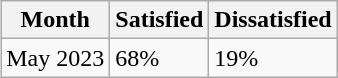<table class="wikitable" align="right">
<tr>
<th>Month</th>
<th>Satisfied</th>
<th>Dissatisfied</th>
</tr>
<tr>
<td>May 2023</td>
<td>68%</td>
<td>19%</td>
</tr>
</table>
